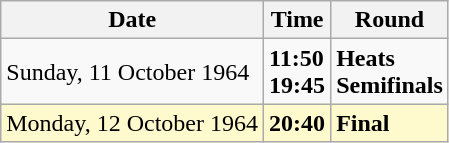<table class="wikitable">
<tr>
<th>Date</th>
<th>Time</th>
<th>Round</th>
</tr>
<tr>
<td>Sunday, 11 October 1964</td>
<td><strong>11:50</strong><br><strong>19:45</strong></td>
<td><strong>Heats</strong><br><strong>Semifinals</strong></td>
</tr>
<tr style=background:lemonchiffon>
<td>Monday, 12 October 1964</td>
<td><strong>20:40</strong></td>
<td><strong>Final</strong></td>
</tr>
</table>
